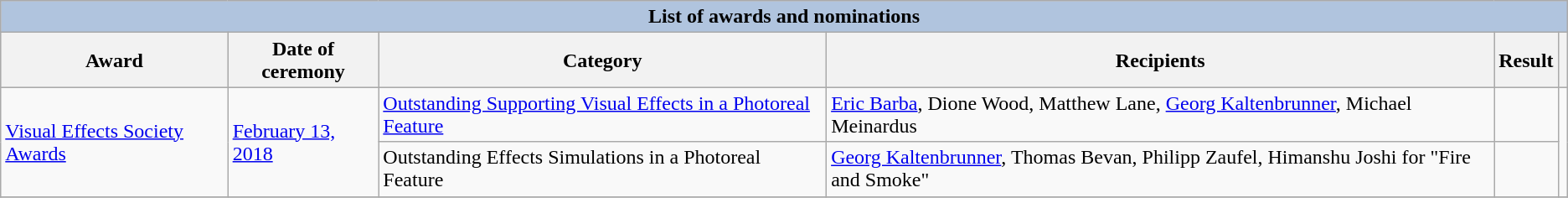<table class="wikitable">
<tr |- style="background:#ccc; text-align:center;">
<th colspan="7" style="background: LightSteelBlue;">List of awards and nominations</th>
</tr>
<tr style="background:#ccc; text-align:center;">
<th scope="col">Award</th>
<th scope="col">Date of ceremony</th>
<th scope="col">Category</th>
<th scope="col">Recipients</th>
<th scope="col">Result</th>
<th scope="col" class="unsortable"></th>
</tr>
<tr>
<td rowspan="2"><a href='#'>Visual Effects Society Awards</a></td>
<td rowspan="2"><a href='#'>February 13, 2018</a></td>
<td><a href='#'>Outstanding Supporting Visual Effects in a Photoreal Feature</a></td>
<td><a href='#'>Eric Barba</a>, Dione Wood, Matthew Lane, <a href='#'>Georg Kaltenbrunner</a>, Michael Meinardus</td>
<td></td>
<td rowspan="2" style="text-align:center;"></td>
</tr>
<tr>
<td>Outstanding Effects Simulations in a Photoreal Feature</td>
<td><a href='#'>Georg Kaltenbrunner</a>, Thomas Bevan, Philipp Zaufel, Himanshu Joshi for "Fire and Smoke"</td>
<td></td>
</tr>
<tr>
</tr>
</table>
